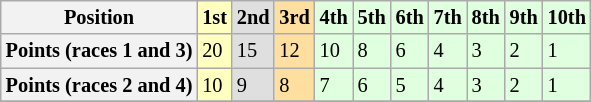<table class="wikitable sortable" style="font-size:85%">
<tr>
<th>Position</th>
<td style="background-color:#ffffbf"><strong>1st</strong></td>
<td style="background-color:#dfdfdf"><strong>2nd</strong></td>
<td style="background-color:#ffdf9f"><strong>3rd</strong></td>
<td style="background-color:#dfffdf"><strong>4th</strong></td>
<td style="background-color:#dfffdf"><strong>5th</strong></td>
<td style="background-color:#dfffdf"><strong>6th</strong></td>
<td style="background-color:#dfffdf"><strong>7th</strong></td>
<td style="background-color:#dfffdf"><strong>8th</strong></td>
<td style="background-color:#dfffdf"><strong>9th</strong></td>
<td style="background-color:#dfffdf"><strong>10th</strong></td>
</tr>
<tr>
<th>Points (races 1 and 3)</th>
<td style="background-color:#ffffbf">20</td>
<td style="background-color:#dfdfdf">15</td>
<td style="background-color:#ffdf9f">12</td>
<td style="background-color:#dfffdf">10</td>
<td style="background-color:#dfffdf">8</td>
<td style="background-color:#dfffdf">6</td>
<td style="background-color:#dfffdf">4</td>
<td style="background-color:#dfffdf">3</td>
<td style="background-color:#dfffdf">2</td>
<td style="background-color:#dfffdf">1</td>
</tr>
<tr>
<th>Points (races 2 and 4)</th>
<td style="background-color:#ffffbf">10</td>
<td style="background-color:#dfdfdf">9</td>
<td style="background-color:#ffdf9f">8</td>
<td style="background-color:#dfffdf">7</td>
<td style="background-color:#dfffdf">6</td>
<td style="background-color:#dfffdf">5</td>
<td style="background-color:#dfffdf">4</td>
<td style="background-color:#dfffdf">3</td>
<td style="background-color:#dfffdf">2</td>
<td style="background-color:#dfffdf">1</td>
</tr>
<tr>
</tr>
</table>
